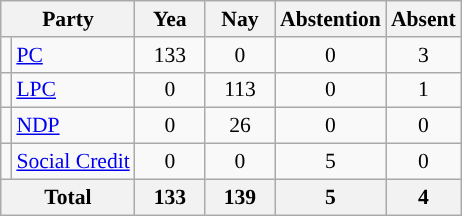<table class="wikitable" align="centre" style="margin-left: auto; margin-right: auto; border: none; text-align:center; font-size:90%">
<tr>
<th colspan="2">Party</th>
<th width=40px>Yea</th>
<th width=40px>Nay</th>
<th width=40px>Abstention</th>
<th width=40px>Absent</th>
</tr>
<tr>
<td style="background:"></td>
<td align="left"><a href='#'>PC</a></td>
<td>133</td>
<td>0</td>
<td>0</td>
<td>3</td>
</tr>
<tr>
<td style="background:"></td>
<td align="left"><a href='#'>LPC</a></td>
<td>0</td>
<td>113</td>
<td>0</td>
<td>1</td>
</tr>
<tr>
<td style="background:"></td>
<td align="left"><a href='#'>NDP</a></td>
<td>0</td>
<td>26</td>
<td>0</td>
<td>0</td>
</tr>
<tr>
<td style="background:"></td>
<td align="left"><a href='#'>Social Credit</a></td>
<td>0</td>
<td>0</td>
<td>5</td>
<td>0</td>
</tr>
<tr>
<th colspan=2>Total</th>
<th>133</th>
<th>139</th>
<th>5</th>
<th>4</th>
</tr>
</table>
